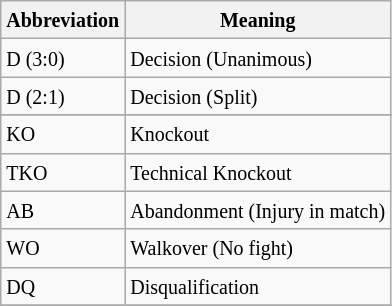<table class="wikitable">
<tr>
<th><small>Abbreviation</small></th>
<th><small>Meaning</small></th>
</tr>
<tr>
<td><small>D (3:0)</small></td>
<td><small>Decision (Unanimous)</small></td>
</tr>
<tr>
<td><small>D (2:1)</small></td>
<td><small>Decision (Split)</small></td>
</tr>
<tr>
</tr>
<tr>
<td><small>KO</small></td>
<td><small>Knockout</small></td>
</tr>
<tr>
<td><small>TKO</small></td>
<td><small>Technical Knockout</small></td>
</tr>
<tr>
<td><small>AB</small></td>
<td><small>Abandonment (Injury in match)</small></td>
</tr>
<tr>
<td><small>WO</small></td>
<td><small>Walkover (No fight)</small></td>
</tr>
<tr>
<td><small>DQ</small></td>
<td><small>Disqualification</small></td>
</tr>
<tr>
</tr>
</table>
